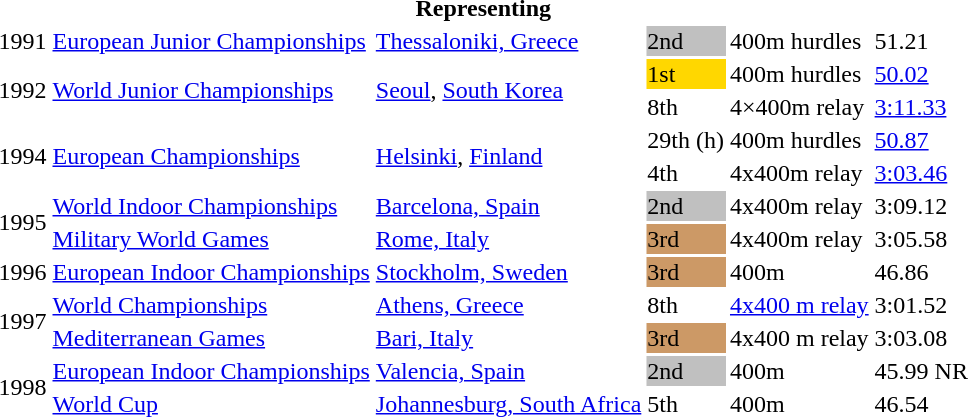<table>
<tr>
<th colspan="6">Representing </th>
</tr>
<tr>
<td>1991</td>
<td><a href='#'>European Junior Championships</a></td>
<td><a href='#'>Thessaloniki, Greece</a></td>
<td bgcolor=silver>2nd</td>
<td>400m hurdles</td>
<td>51.21</td>
</tr>
<tr>
<td rowspan=2>1992</td>
<td rowspan=2><a href='#'>World Junior Championships</a></td>
<td rowspan=2><a href='#'>Seoul</a>, <a href='#'>South Korea</a></td>
<td bgcolor=gold>1st</td>
<td>400m hurdles</td>
<td><a href='#'>50.02</a></td>
</tr>
<tr>
<td>8th</td>
<td>4×400m relay</td>
<td><a href='#'>3:11.33</a></td>
</tr>
<tr>
<td rowspan=2>1994</td>
<td rowspan=2><a href='#'>European Championships</a></td>
<td rowspan=2><a href='#'>Helsinki</a>, <a href='#'>Finland</a></td>
<td>29th (h)</td>
<td>400m hurdles</td>
<td><a href='#'>50.87</a></td>
</tr>
<tr>
<td>4th</td>
<td>4x400m relay</td>
<td><a href='#'>3:03.46</a></td>
</tr>
<tr>
<td rowspan=2>1995</td>
<td><a href='#'>World Indoor Championships</a></td>
<td><a href='#'>Barcelona, Spain</a></td>
<td bgcolor=silver>2nd</td>
<td>4x400m relay</td>
<td>3:09.12</td>
</tr>
<tr>
<td><a href='#'>Military World Games</a></td>
<td><a href='#'>Rome, Italy</a></td>
<td bgcolor=cc9966>3rd</td>
<td>4x400m relay</td>
<td>3:05.58</td>
</tr>
<tr>
<td>1996</td>
<td><a href='#'>European Indoor Championships</a></td>
<td><a href='#'>Stockholm, Sweden</a></td>
<td bgcolor=cc9966>3rd</td>
<td>400m</td>
<td>46.86</td>
</tr>
<tr>
<td rowspan=2>1997</td>
<td><a href='#'>World Championships</a></td>
<td><a href='#'>Athens, Greece</a></td>
<td>8th</td>
<td><a href='#'>4x400 m relay</a></td>
<td>3:01.52 </td>
</tr>
<tr>
<td><a href='#'>Mediterranean Games</a></td>
<td><a href='#'>Bari, Italy</a></td>
<td bgcolor=cc9966>3rd</td>
<td>4x400 m relay</td>
<td>3:03.08</td>
</tr>
<tr>
<td rowspan=2>1998</td>
<td><a href='#'>European Indoor Championships</a></td>
<td><a href='#'>Valencia, Spain</a></td>
<td bgcolor=silver>2nd</td>
<td>400m</td>
<td>45.99 NR</td>
</tr>
<tr>
<td><a href='#'>World Cup</a></td>
<td><a href='#'>Johannesburg, South Africa</a></td>
<td>5th</td>
<td>400m</td>
<td>46.54</td>
</tr>
</table>
